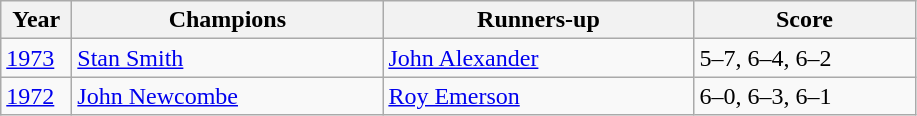<table class=wikitable>
<tr>
<th style="width:40px">Year</th>
<th style="width:200px">Champions</th>
<th style="width:200px">Runners-up</th>
<th style="width:140px" class="unsortable">Score</th>
</tr>
<tr>
<td><a href='#'>1973</a></td>
<td> <a href='#'>Stan Smith</a></td>
<td> <a href='#'>John Alexander</a></td>
<td>5–7, 6–4, 6–2</td>
</tr>
<tr>
<td><a href='#'>1972</a></td>
<td> <a href='#'>John Newcombe</a></td>
<td> <a href='#'>Roy Emerson</a></td>
<td>6–0, 6–3, 6–1</td>
</tr>
</table>
